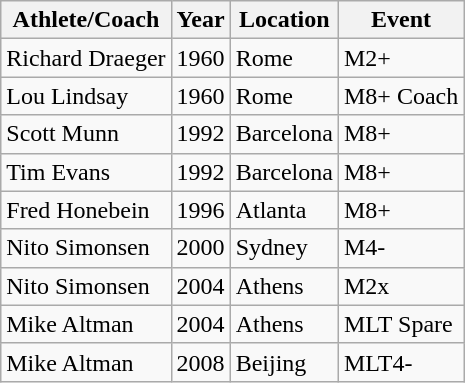<table class="wikitable">
<tr>
<th>Athlete/Coach</th>
<th>Year</th>
<th>Location</th>
<th>Event</th>
</tr>
<tr>
<td>Richard Draeger</td>
<td>1960</td>
<td>Rome</td>
<td>M2+</td>
</tr>
<tr>
<td>Lou Lindsay</td>
<td>1960</td>
<td>Rome</td>
<td>M8+ Coach</td>
</tr>
<tr>
<td>Scott Munn</td>
<td>1992</td>
<td>Barcelona</td>
<td>M8+</td>
</tr>
<tr>
<td>Tim Evans</td>
<td>1992</td>
<td>Barcelona</td>
<td>M8+</td>
</tr>
<tr>
<td>Fred Honebein</td>
<td>1996</td>
<td>Atlanta</td>
<td>M8+</td>
</tr>
<tr>
<td>Nito Simonsen</td>
<td>2000</td>
<td>Sydney</td>
<td>M4-</td>
</tr>
<tr>
<td>Nito Simonsen</td>
<td>2004</td>
<td>Athens</td>
<td>M2x</td>
</tr>
<tr>
<td>Mike Altman</td>
<td>2004</td>
<td>Athens</td>
<td>MLT Spare</td>
</tr>
<tr>
<td>Mike Altman</td>
<td>2008</td>
<td>Beijing</td>
<td>MLT4-</td>
</tr>
</table>
